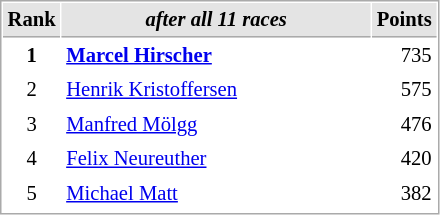<table cellspacing="1" cellpadding="3" style="border:1px solid #aaa; font-size:86%;">
<tr style="background:#e4e4e4;">
<th style="border-bottom:1px solid #aaa; width:10px;">Rank</th>
<th style="border-bottom:1px solid #aaa; width:200px; white-space:nowrap;"><em>after all 11 races</em> </th>
<th style="border-bottom:1px solid #aaa; width:20px;">Points</th>
</tr>
<tr>
<td style="text-align:center;"><strong>1</strong></td>
<td> <strong><a href='#'>Marcel Hirscher</a></strong></td>
<td align="right">735</td>
</tr>
<tr>
<td style="text-align:center;">2</td>
<td> <a href='#'>Henrik Kristoffersen</a></td>
<td align="right">575</td>
</tr>
<tr>
<td style="text-align:center;">3</td>
<td> <a href='#'>Manfred Mölgg</a></td>
<td align="right">476</td>
</tr>
<tr>
<td style="text-align:center;">4</td>
<td> <a href='#'>Felix Neureuther</a></td>
<td align="right">420</td>
</tr>
<tr>
<td style="text-align:center;">5</td>
<td> <a href='#'>Michael Matt</a></td>
<td align="right">382</td>
</tr>
<tr>
</tr>
</table>
